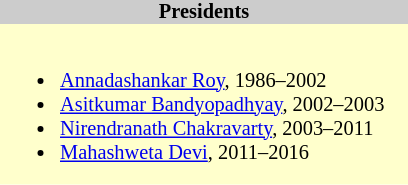<table class="toccolours" style="float: right; margin-left: 1em; font-size: 85%; background:#ffffcc; color:black; width:20em; max-width: 75%;" cellspacing="0" cellpadding="0">
<tr>
<th style="background-color:#cccccc;">Presidents</th>
</tr>
<tr>
<td style="text-align: left;"><br><ul><li><a href='#'>Annadashankar Roy</a>, 1986–2002</li><li><a href='#'>Asitkumar Bandyopadhyay</a>, 2002–2003</li><li><a href='#'>Nirendranath Chakravarty</a>, 2003–2011</li><li><a href='#'>Mahashweta Devi</a>, 2011–2016</li></ul></td>
</tr>
</table>
